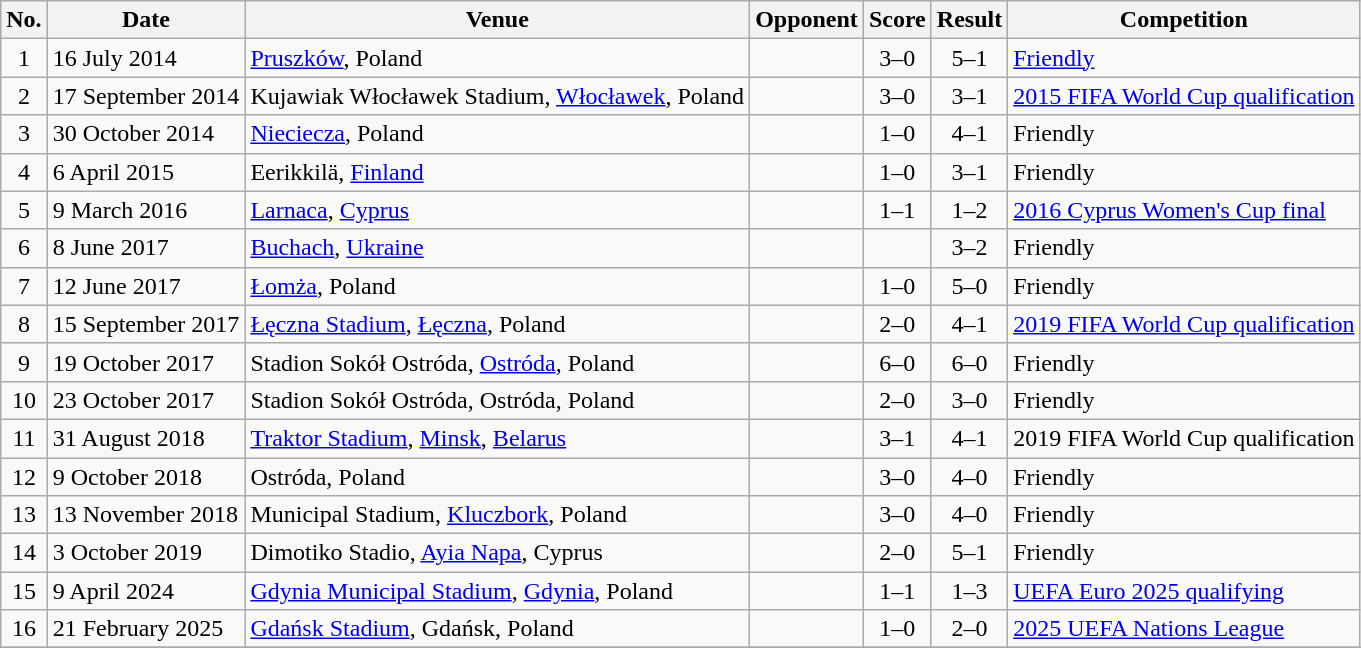<table class="wikitable sortable">
<tr>
<th scope="col">No.</th>
<th scope="col">Date</th>
<th scope="col">Venue</th>
<th scope="col">Opponent</th>
<th scope="col">Score</th>
<th scope="col">Result</th>
<th scope="col">Competition</th>
</tr>
<tr>
<td align="center">1</td>
<td>16 July 2014</td>
<td><a href='#'>Pruszków</a>, Poland</td>
<td></td>
<td align="center">3–0</td>
<td align="center">5–1</td>
<td><a href='#'>Friendly</a></td>
</tr>
<tr>
<td align="center">2</td>
<td>17 September 2014</td>
<td>Kujawiak Włocławek Stadium, <a href='#'>Włocławek</a>, Poland</td>
<td></td>
<td align="center">3–0</td>
<td align="center">3–1</td>
<td><a href='#'>2015 FIFA World Cup qualification</a></td>
</tr>
<tr>
<td align="center">3</td>
<td>30 October 2014</td>
<td><a href='#'>Nieciecza</a>, Poland</td>
<td></td>
<td align="center">1–0</td>
<td align="center">4–1</td>
<td>Friendly</td>
</tr>
<tr>
<td align="center">4</td>
<td>6 April 2015</td>
<td>Eerikkilä, <a href='#'>Finland</a></td>
<td></td>
<td align=center>1–0</td>
<td align=center>3–1</td>
<td>Friendly</td>
</tr>
<tr>
<td align="center">5</td>
<td>9 March 2016</td>
<td><a href='#'>Larnaca</a>, <a href='#'>Cyprus</a></td>
<td></td>
<td align=center>1–1</td>
<td align=center>1–2</td>
<td><a href='#'>2016 Cyprus Women's Cup final</a></td>
</tr>
<tr>
<td align="center">6</td>
<td>8 June 2017</td>
<td><a href='#'>Buchach</a>, <a href='#'>Ukraine</a></td>
<td></td>
<td></td>
<td align="center">3–2</td>
<td>Friendly</td>
</tr>
<tr>
<td align="center">7</td>
<td>12 June 2017</td>
<td><a href='#'>Łomża</a>, Poland</td>
<td></td>
<td align="center">1–0</td>
<td align="center">5–0</td>
<td>Friendly</td>
</tr>
<tr>
<td align="center">8</td>
<td>15 September 2017</td>
<td><a href='#'>Łęczna Stadium</a>, <a href='#'>Łęczna</a>, Poland</td>
<td></td>
<td align=center>2–0</td>
<td align="center">4–1</td>
<td><a href='#'>2019 FIFA World Cup qualification</a></td>
</tr>
<tr>
<td align="center">9</td>
<td>19 October 2017</td>
<td>Stadion Sokół Ostróda, <a href='#'>Ostróda</a>, Poland</td>
<td></td>
<td align="center">6–0</td>
<td align="center">6–0</td>
<td>Friendly</td>
</tr>
<tr>
<td align="center">10</td>
<td>23 October 2017</td>
<td>Stadion Sokół Ostróda, Ostróda, Poland</td>
<td></td>
<td align="center">2–0</td>
<td align="center">3–0</td>
<td>Friendly</td>
</tr>
<tr>
<td align="center">11</td>
<td>31 August 2018</td>
<td><a href='#'>Traktor Stadium</a>, <a href='#'>Minsk</a>, <a href='#'>Belarus</a></td>
<td></td>
<td align=center>3–1</td>
<td align="center">4–1</td>
<td>2019 FIFA World Cup qualification</td>
</tr>
<tr>
<td align="center">12</td>
<td>9 October 2018</td>
<td>Ostróda, Poland</td>
<td></td>
<td align=center>3–0</td>
<td align="center">4–0</td>
<td>Friendly</td>
</tr>
<tr>
<td align="center">13</td>
<td>13 November 2018</td>
<td>Municipal Stadium, <a href='#'>Kluczbork</a>, Poland</td>
<td></td>
<td align=center>3–0</td>
<td align="center">4–0</td>
<td>Friendly</td>
</tr>
<tr>
<td align="center">14</td>
<td>3 October 2019</td>
<td>Dimotiko Stadio, <a href='#'>Ayia Napa</a>, Cyprus</td>
<td></td>
<td align=center>2–0</td>
<td align="center">5–1</td>
<td>Friendly</td>
</tr>
<tr>
<td align="center">15</td>
<td>9 April 2024</td>
<td><a href='#'>Gdynia Municipal Stadium</a>, <a href='#'>Gdynia</a>, Poland</td>
<td></td>
<td align=center>1–1</td>
<td align="center">1–3</td>
<td><a href='#'>UEFA Euro 2025 qualifying</a></td>
</tr>
<tr>
<td align="center">16</td>
<td>21 February 2025</td>
<td><a href='#'>Gdańsk Stadium</a>, Gdańsk, Poland</td>
<td></td>
<td align=center>1–0</td>
<td align="center">2–0</td>
<td><a href='#'>2025 UEFA Nations League</a></td>
</tr>
<tr>
</tr>
</table>
